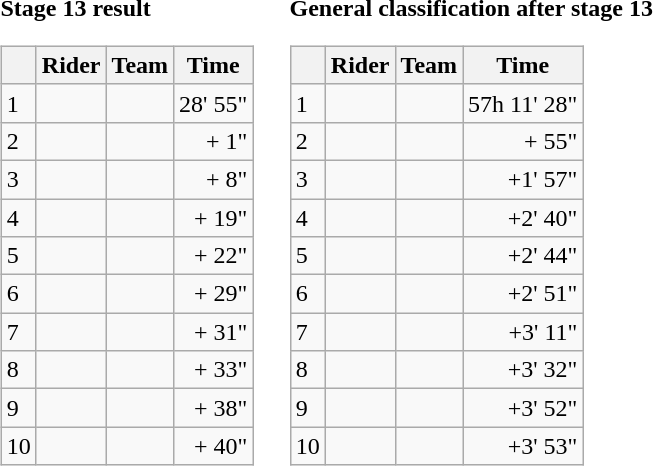<table>
<tr>
<td><strong>Stage 13 result</strong><br><table class="wikitable">
<tr>
<th></th>
<th>Rider</th>
<th>Team</th>
<th>Time</th>
</tr>
<tr>
<td>1</td>
<td></td>
<td></td>
<td align="right">28' 55"</td>
</tr>
<tr>
<td>2</td>
<td></td>
<td></td>
<td align="right">+ 1"</td>
</tr>
<tr>
<td>3</td>
<td> </td>
<td></td>
<td align="right">+ 8"</td>
</tr>
<tr>
<td>4</td>
<td></td>
<td></td>
<td align="right">+ 19"</td>
</tr>
<tr>
<td>5</td>
<td></td>
<td></td>
<td align="right">+ 22"</td>
</tr>
<tr>
<td>6</td>
<td></td>
<td></td>
<td align="right">+ 29"</td>
</tr>
<tr>
<td>7</td>
<td></td>
<td></td>
<td align="right">+ 31"</td>
</tr>
<tr>
<td>8</td>
<td></td>
<td></td>
<td align="right">+ 33"</td>
</tr>
<tr>
<td>9</td>
<td></td>
<td></td>
<td align="right">+ 38"</td>
</tr>
<tr>
<td>10</td>
<td></td>
<td></td>
<td align="right">+ 40"</td>
</tr>
</table>
</td>
<td></td>
<td><strong>General classification after stage 13</strong><br><table class="wikitable">
<tr>
<th></th>
<th>Rider</th>
<th>Team</th>
<th>Time</th>
</tr>
<tr>
<td>1</td>
<td>  </td>
<td></td>
<td align="right">57h 11' 28"</td>
</tr>
<tr>
<td>2</td>
<td></td>
<td></td>
<td align="right">+ 55"</td>
</tr>
<tr>
<td>3</td>
<td> </td>
<td></td>
<td align="right">+1' 57"</td>
</tr>
<tr>
<td>4</td>
<td></td>
<td></td>
<td align="right">+2' 40"</td>
</tr>
<tr>
<td>5</td>
<td></td>
<td></td>
<td align="right">+2' 44"</td>
</tr>
<tr>
<td>6</td>
<td></td>
<td></td>
<td align="right">+2' 51"</td>
</tr>
<tr>
<td>7</td>
<td></td>
<td></td>
<td align="right">+3' 11"</td>
</tr>
<tr>
<td>8</td>
<td></td>
<td></td>
<td align="right">+3' 32"</td>
</tr>
<tr>
<td>9</td>
<td></td>
<td></td>
<td align="right">+3' 52"</td>
</tr>
<tr>
<td>10</td>
<td></td>
<td></td>
<td align="right">+3' 53"</td>
</tr>
</table>
</td>
</tr>
</table>
